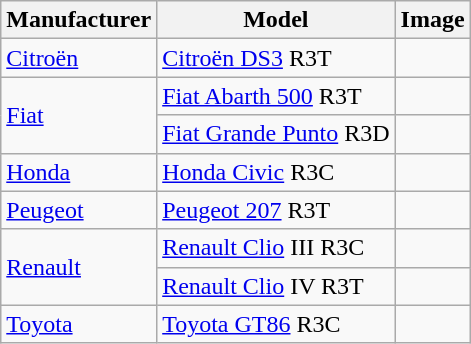<table class="wikitable">
<tr>
<th>Manufacturer</th>
<th>Model</th>
<th>Image</th>
</tr>
<tr>
<td> <a href='#'>Citroën</a></td>
<td><a href='#'>Citroën DS3</a> R3T</td>
<td></td>
</tr>
<tr>
<td rowspan=2> <a href='#'>Fiat</a></td>
<td><a href='#'>Fiat Abarth 500</a> R3T</td>
<td></td>
</tr>
<tr>
<td><a href='#'>Fiat Grande Punto</a> R3D</td>
<td></td>
</tr>
<tr>
<td> <a href='#'>Honda</a></td>
<td><a href='#'>Honda Civic</a> R3C</td>
<td></td>
</tr>
<tr>
<td> <a href='#'>Peugeot</a></td>
<td><a href='#'>Peugeot 207</a> R3T</td>
<td></td>
</tr>
<tr>
<td rowspan=2> <a href='#'>Renault</a></td>
<td><a href='#'>Renault Clio</a> III R3C</td>
<td></td>
</tr>
<tr>
<td><a href='#'>Renault Clio</a> IV R3T</td>
<td></td>
</tr>
<tr>
<td> <a href='#'>Toyota</a></td>
<td><a href='#'>Toyota GT86</a> R3C</td>
<td></td>
</tr>
</table>
